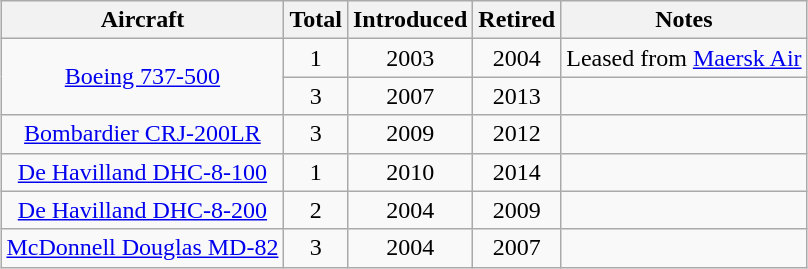<table class="wikitable" style="text-align:center;margin:auto;">
<tr>
<th>Aircraft</th>
<th>Total</th>
<th>Introduced</th>
<th>Retired</th>
<th>Notes</th>
</tr>
<tr>
<td rowspan="2"><a href='#'>Boeing 737-500</a></td>
<td>1</td>
<td>2003</td>
<td>2004</td>
<td>Leased from <a href='#'>Maersk Air</a></td>
</tr>
<tr>
<td>3</td>
<td>2007</td>
<td>2013</td>
<td></td>
</tr>
<tr>
<td><a href='#'>Bombardier CRJ-200LR</a></td>
<td>3</td>
<td>2009</td>
<td>2012</td>
<td></td>
</tr>
<tr>
<td><a href='#'>De Havilland DHC-8-100</a></td>
<td>1</td>
<td>2010</td>
<td>2014</td>
</tr>
<tr>
<td><a href='#'>De Havilland DHC-8-200</a></td>
<td>2</td>
<td>2004</td>
<td>2009</td>
<td></td>
</tr>
<tr>
<td><a href='#'>McDonnell Douglas MD-82</a></td>
<td>3</td>
<td>2004</td>
<td>2007</td>
</tr>
</table>
